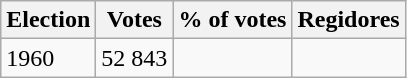<table class="wikitable">
<tr>
<th>Election</th>
<th>Votes</th>
<th>% of votes</th>
<th>Regidores</th>
</tr>
<tr>
<td>1960</td>
<td align="right">52 843</td>
<td></td>
<td></td>
</tr>
</table>
